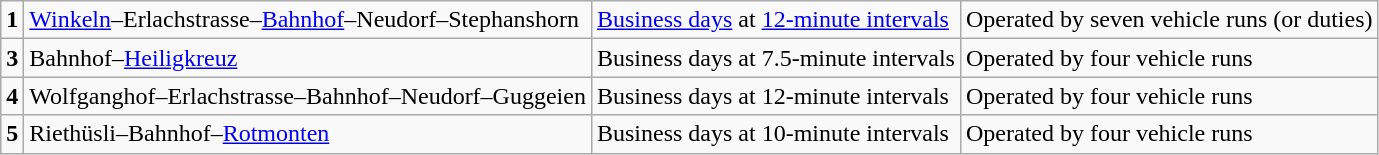<table class="wikitable">
<tr>
<td><strong>1</strong></td>
<td><a href='#'>Winkeln</a>–Erlachstrasse–<a href='#'>Bahnhof</a>–Neudorf–Stephanshorn</td>
<td><a href='#'>Business days</a> at <a href='#'>12-minute intervals</a></td>
<td>Operated by seven vehicle runs (or duties)</td>
</tr>
<tr>
<td><strong>3</strong></td>
<td>Bahnhof–<a href='#'>Heiligkreuz</a></td>
<td>Business days at 7.5-minute intervals</td>
<td>Operated by four vehicle runs</td>
</tr>
<tr>
<td><strong>4</strong></td>
<td>Wolfganghof–Erlachstrasse–Bahnhof–Neudorf–Guggeien</td>
<td>Business days at 12-minute intervals</td>
<td>Operated by four vehicle runs</td>
</tr>
<tr>
<td><strong>5</strong></td>
<td>Riethüsli–Bahnhof–<a href='#'>Rotmonten</a></td>
<td>Business days at 10-minute intervals</td>
<td>Operated by four vehicle runs</td>
</tr>
</table>
